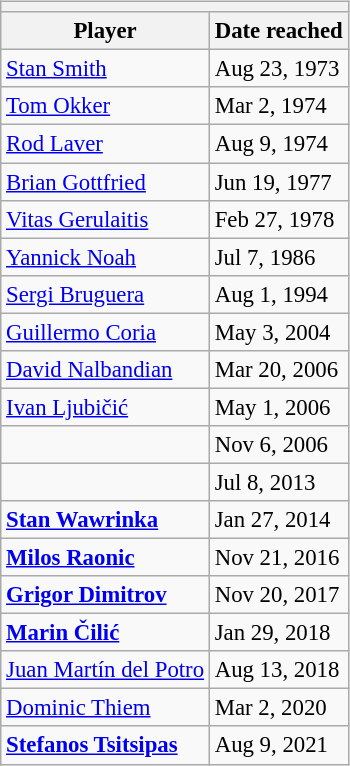<table class="wikitable nowrap" style="display:inline-table; font-size:95%">
<tr>
<th colspan="2"></th>
</tr>
<tr>
<th>Player</th>
<th>Date reached</th>
</tr>
<tr>
<td> <a href='#'>Stan Smith</a></td>
<td>Aug 23, 1973</td>
</tr>
<tr>
<td> <a href='#'>Tom Okker</a></td>
<td>Mar 2, 1974</td>
</tr>
<tr>
<td> <a href='#'>Rod Laver</a></td>
<td>Aug 9, 1974</td>
</tr>
<tr>
<td> <a href='#'>Brian Gottfried</a></td>
<td>Jun 19, 1977</td>
</tr>
<tr>
<td> <a href='#'>Vitas Gerulaitis</a></td>
<td>Feb 27, 1978</td>
</tr>
<tr>
<td> <a href='#'>Yannick Noah</a></td>
<td>Jul 7, 1986</td>
</tr>
<tr>
<td> <a href='#'>Sergi Bruguera</a></td>
<td>Aug 1, 1994</td>
</tr>
<tr>
<td> <a href='#'>Guillermo Coria</a></td>
<td>May 3, 2004</td>
</tr>
<tr>
<td> <a href='#'>David Nalbandian</a></td>
<td>Mar 20, 2006</td>
</tr>
<tr>
<td> <a href='#'>Ivan Ljubičić</a></td>
<td>May 1, 2006</td>
</tr>
<tr>
<td></td>
<td>Nov 6, 2006</td>
</tr>
<tr>
<td></td>
<td>Jul 8, 2013</td>
</tr>
<tr>
<td> <strong><a href='#'>Stan Wawrinka</a></strong></td>
<td>Jan 27, 2014</td>
</tr>
<tr>
<td> <strong><a href='#'>Milos Raonic</a></strong></td>
<td>Nov 21, 2016</td>
</tr>
<tr>
<td> <strong><a href='#'>Grigor Dimitrov</a></strong></td>
<td>Nov 20, 2017</td>
</tr>
<tr>
<td> <strong><a href='#'>Marin Čilić</a></strong></td>
<td>Jan 29, 2018</td>
</tr>
<tr>
<td> <a href='#'>Juan Martín del Potro</a></td>
<td>Aug 13, 2018</td>
</tr>
<tr>
<td> <a href='#'>Dominic Thiem</a></td>
<td>Mar 2, 2020</td>
</tr>
<tr>
<td> <strong><a href='#'>Stefanos Tsitsipas</a></strong></td>
<td>Aug 9, 2021</td>
</tr>
</table>
